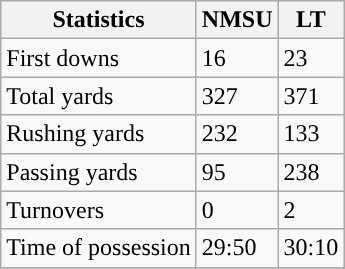<table class="wikitable">
<tr>
<th>Statistics</th>
<th>NMSU</th>
<th>LT</th>
</tr>
<tr>
<td>First downs</td>
<td>16</td>
<td>23</td>
</tr>
<tr>
<td>Total yards</td>
<td>327</td>
<td>371</td>
</tr>
<tr>
<td>Rushing yards</td>
<td>232</td>
<td>133</td>
</tr>
<tr>
<td>Passing yards</td>
<td>95</td>
<td>238</td>
</tr>
<tr>
<td>Turnovers</td>
<td>0</td>
<td>2</td>
</tr>
<tr>
<td>Time of possession</td>
<td>29:50</td>
<td>30:10</td>
</tr>
<tr>
</tr>
</table>
